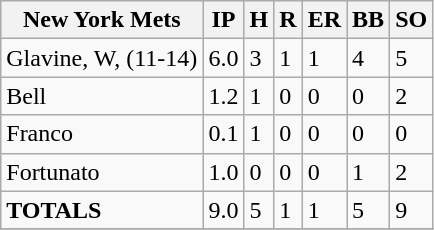<table class="wikitable sortable">
<tr>
<th>New York Mets</th>
<th>IP</th>
<th>H</th>
<th>R</th>
<th>ER</th>
<th>BB</th>
<th>SO</th>
</tr>
<tr>
<td>Glavine, W, (11-14)</td>
<td>6.0</td>
<td>3</td>
<td>1</td>
<td>1</td>
<td>4</td>
<td>5</td>
</tr>
<tr>
<td>Bell</td>
<td>1.2</td>
<td>1</td>
<td>0</td>
<td>0</td>
<td>0</td>
<td>2</td>
</tr>
<tr>
<td>Franco</td>
<td>0.1</td>
<td>1</td>
<td>0</td>
<td>0</td>
<td>0</td>
<td>0</td>
</tr>
<tr>
<td>Fortunato</td>
<td>1.0</td>
<td>0</td>
<td>0</td>
<td>0</td>
<td>1</td>
<td>2</td>
</tr>
<tr>
<td><strong>TOTALS</strong></td>
<td>9.0</td>
<td>5</td>
<td>1</td>
<td>1</td>
<td>5</td>
<td>9</td>
</tr>
<tr>
</tr>
</table>
